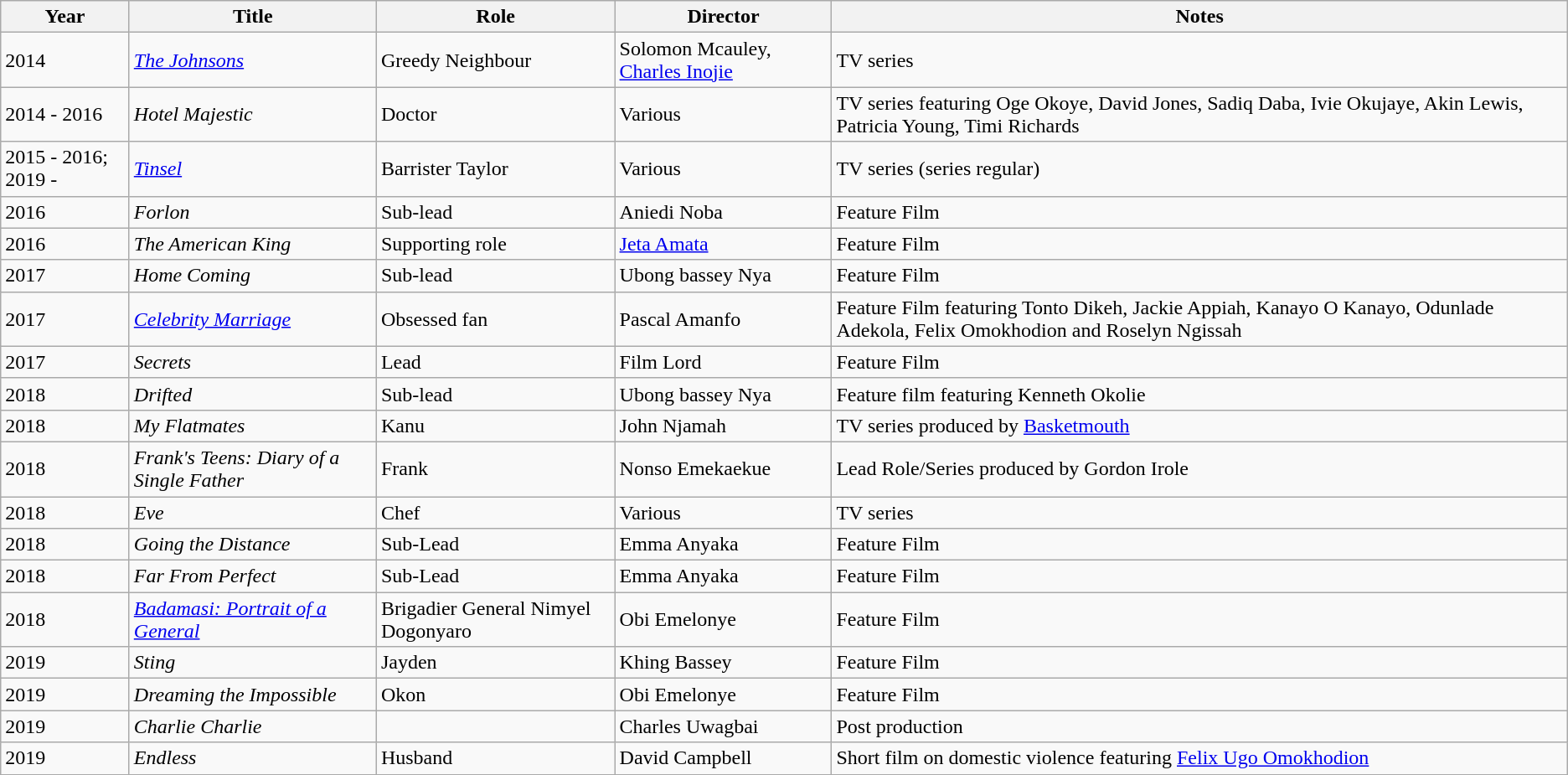<table class="wikitable">
<tr>
<th>Year</th>
<th>Title</th>
<th>Role</th>
<th>Director</th>
<th>Notes</th>
</tr>
<tr>
<td>2014</td>
<td><em><a href='#'>The Johnsons</a></em></td>
<td>Greedy Neighbour</td>
<td>Solomon Mcauley, <a href='#'>Charles Inojie</a></td>
<td>TV series</td>
</tr>
<tr>
<td>2014 - 2016</td>
<td><em>Hotel Majestic</em></td>
<td>Doctor</td>
<td>Various</td>
<td>TV series featuring Oge Okoye, David Jones, Sadiq Daba, Ivie Okujaye, Akin Lewis, Patricia Young, Timi Richards</td>
</tr>
<tr>
<td>2015 - 2016; 2019 -</td>
<td><em><a href='#'>Tinsel</a></em></td>
<td>Barrister Taylor</td>
<td>Various</td>
<td>TV series (series regular)</td>
</tr>
<tr>
<td>2016</td>
<td><em>Forlon</em></td>
<td>Sub-lead</td>
<td>Aniedi Noba</td>
<td>Feature Film</td>
</tr>
<tr>
<td>2016</td>
<td><em>The American King</em></td>
<td>Supporting role</td>
<td><a href='#'>Jeta Amata</a></td>
<td>Feature Film</td>
</tr>
<tr>
<td>2017</td>
<td><em>Home Coming</em></td>
<td>Sub-lead</td>
<td>Ubong bassey Nya</td>
<td>Feature Film</td>
</tr>
<tr>
<td>2017</td>
<td><em><a href='#'>Celebrity Marriage</a></em></td>
<td>Obsessed fan</td>
<td>Pascal Amanfo</td>
<td>Feature Film featuring Tonto Dikeh, Jackie Appiah, Kanayo O Kanayo, Odunlade Adekola, Felix Omokhodion and Roselyn Ngissah</td>
</tr>
<tr>
<td>2017</td>
<td><em>Secrets</em></td>
<td>Lead</td>
<td>Film Lord</td>
<td>Feature Film</td>
</tr>
<tr>
<td>2018</td>
<td><em>Drifted</em></td>
<td>Sub-lead</td>
<td>Ubong bassey Nya</td>
<td>Feature film featuring Kenneth Okolie</td>
</tr>
<tr>
<td>2018</td>
<td><em>My Flatmates</em></td>
<td>Kanu</td>
<td>John Njamah</td>
<td>TV series produced by <a href='#'>Basketmouth</a></td>
</tr>
<tr>
<td>2018</td>
<td><em>Frank's Teens: Diary of a Single Father</em></td>
<td>Frank</td>
<td>Nonso Emekaekue</td>
<td>Lead Role/Series produced by Gordon Irole</td>
</tr>
<tr>
<td>2018</td>
<td><em>Eve</em></td>
<td>Chef</td>
<td>Various</td>
<td>TV series</td>
</tr>
<tr>
<td>2018</td>
<td><em>Going the Distance</em></td>
<td>Sub-Lead</td>
<td>Emma Anyaka</td>
<td>Feature Film</td>
</tr>
<tr>
<td>2018</td>
<td><em>Far From Perfect</em></td>
<td>Sub-Lead</td>
<td>Emma Anyaka</td>
<td>Feature Film</td>
</tr>
<tr>
<td>2018</td>
<td><em><a href='#'>Badamasi: Portrait of a General</a></em></td>
<td>Brigadier General Nimyel Dogonyaro</td>
<td>Obi Emelonye</td>
<td>Feature Film</td>
</tr>
<tr>
<td>2019</td>
<td><em>Sting</em></td>
<td>Jayden</td>
<td>Khing Bassey</td>
<td>Feature Film</td>
</tr>
<tr>
<td>2019</td>
<td><em>Dreaming the Impossible</em></td>
<td>Okon</td>
<td>Obi Emelonye</td>
<td>Feature Film</td>
</tr>
<tr>
<td>2019</td>
<td><em>Charlie Charlie</em></td>
<td></td>
<td>Charles Uwagbai</td>
<td>Post production</td>
</tr>
<tr>
<td>2019</td>
<td><em>Endless</em></td>
<td>Husband</td>
<td>David Campbell</td>
<td>Short film on domestic violence featuring <a href='#'>Felix Ugo Omokhodion</a></td>
</tr>
<tr>
</tr>
</table>
